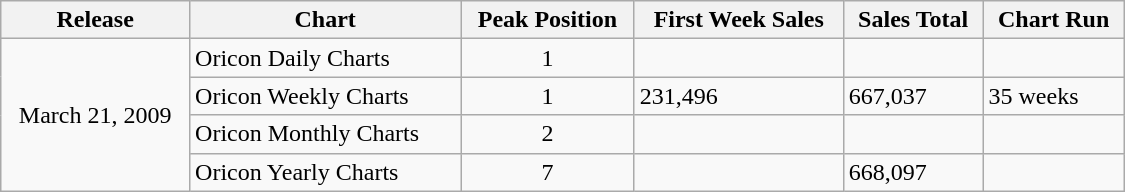<table class="wikitable" width="750px">
<tr>
<th align="left">Release</th>
<th align="left">Chart</th>
<th align="left">Peak Position</th>
<th align="left">First Week Sales</th>
<th align="left">Sales Total</th>
<th align="left">Chart Run</th>
</tr>
<tr>
<td align="center" rowspan="4">March 21, 2009</td>
<td align="left">Oricon Daily Charts</td>
<td align="center">1</td>
<td align="left"></td>
<td align="left"></td>
<td align="left"></td>
</tr>
<tr>
<td align="left">Oricon Weekly Charts</td>
<td align="center">1</td>
<td align="left">231,496</td>
<td align="left">667,037</td>
<td align="left">35 weeks</td>
</tr>
<tr>
<td align="left">Oricon Monthly Charts</td>
<td align="center">2</td>
<td align="left"></td>
<td align="left"></td>
<td align="left"></td>
</tr>
<tr>
<td align="left">Oricon Yearly Charts</td>
<td align="center">7</td>
<td align="left"></td>
<td align="left">668,097</td>
<td align="left"></td>
</tr>
</table>
